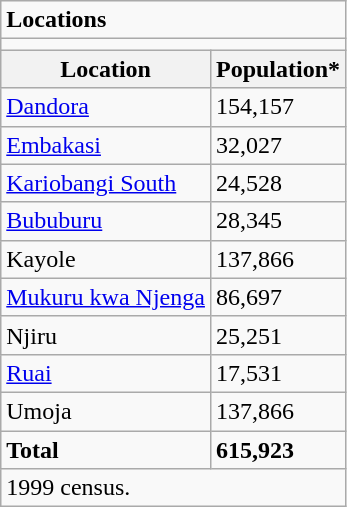<table class="wikitable">
<tr>
<td colspan="2"><strong>Locations</strong></td>
</tr>
<tr>
<td colspan="2"></td>
</tr>
<tr>
<th>Location</th>
<th>Population*</th>
</tr>
<tr>
<td><a href='#'>Dandora</a></td>
<td>154,157</td>
</tr>
<tr>
<td><a href='#'>Embakasi</a></td>
<td>32,027</td>
</tr>
<tr>
<td><a href='#'>Kariobangi South</a></td>
<td>24,528</td>
</tr>
<tr>
<td><a href='#'>Bububuru</a></td>
<td>28,345</td>
</tr>
<tr>
<td>Kayole</td>
<td>137,866</td>
</tr>
<tr>
<td><a href='#'>Mukuru kwa Njenga</a></td>
<td>86,697</td>
</tr>
<tr>
<td>Njiru</td>
<td>25,251</td>
</tr>
<tr>
<td><a href='#'>Ruai</a></td>
<td>17,531</td>
</tr>
<tr>
<td>Umoja</td>
<td>137,866</td>
</tr>
<tr>
<td><strong>Total</strong></td>
<td><strong>615,923</strong></td>
</tr>
<tr>
<td colspan="2">1999 census.</td>
</tr>
</table>
